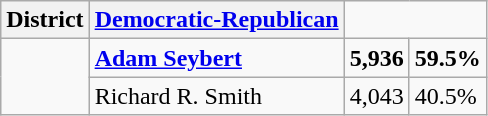<table class=wikitable>
<tr>
<th>District</th>
<th><a href='#'>Democratic-Republican</a></th>
</tr>
<tr>
<td rowspan=2></td>
<td><strong><a href='#'>Adam Seybert</a></strong></td>
<td><strong>5,936</strong></td>
<td><strong>59.5%</strong></td>
</tr>
<tr>
<td>Richard R. Smith</td>
<td>4,043</td>
<td>40.5%</td>
</tr>
</table>
